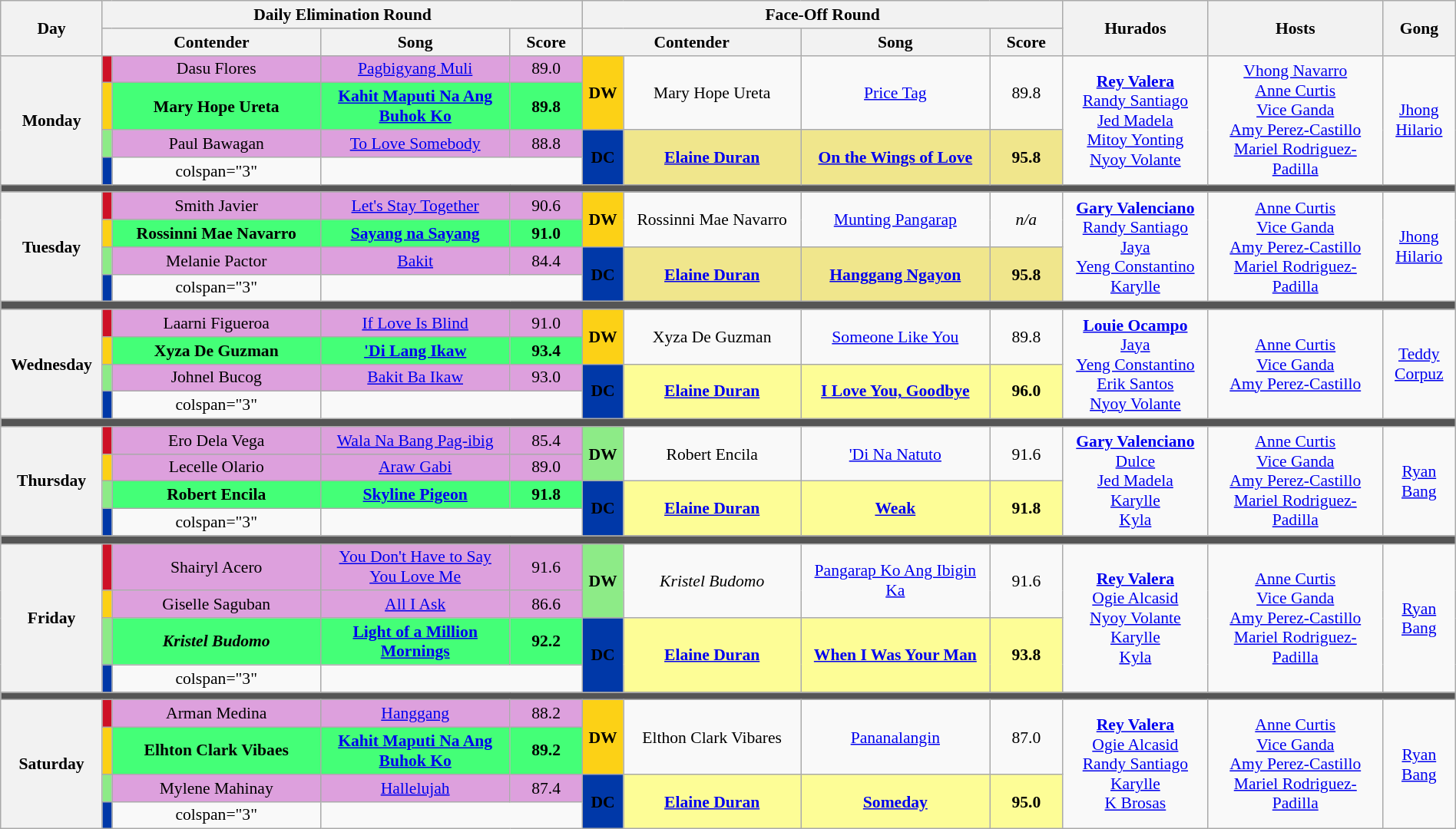<table class="wikitable mw-collapsible mw-collapsed" style="text-align:center; font-size:90%; width:100%;">
<tr>
<th rowspan="2" width="07%">Day</th>
<th colspan="4">Daily Elimination Round</th>
<th colspan="4">Face-Off Round</th>
<th rowspan="2" width="10%">Hurados</th>
<th rowspan="2" width="12%">Hosts</th>
<th rowspan="2" width="05%">Gong</th>
</tr>
<tr>
<th width="15%"  colspan=2>Contender</th>
<th width="13%">Song</th>
<th width="05%">Score</th>
<th width="15%"  colspan=2>Contender</th>
<th width="13%">Song</th>
<th width="05%">Score</th>
</tr>
<tr>
<th rowspan="4">Monday<br><small></small></th>
<th style="background-color:#CE1126;"></th>
<td style="background:Plum;">Dasu Flores</td>
<td style="background:Plum;"><a href='#'>Pagbigyang Muli</a></td>
<td style="background:Plum;">89.0</td>
<th rowspan="2" style="background-color:#FCD116;">DW</th>
<td rowspan="2">Mary Hope Ureta</td>
<td rowspan="2"><a href='#'>Price Tag</a></td>
<td rowspan="2">89.8</td>
<td rowspan="4"><strong><a href='#'>Rey Valera</a></strong><br><a href='#'>Randy Santiago</a><br><a href='#'>Jed Madela</a><br><a href='#'>Mitoy Yonting</a><br><a href='#'>Nyoy Volante</a></td>
<td rowspan="4"><a href='#'>Vhong Navarro</a><br><a href='#'>Anne Curtis</a><br><a href='#'>Vice Ganda</a><br><a href='#'>Amy Perez-Castillo</a><br><a href='#'>Mariel Rodriguez-Padilla</a></td>
<td rowspan="4"><a href='#'>Jhong Hilario</a></td>
</tr>
<tr>
<th style="background-color:#FCD116;"></th>
<td style="background:#44ff77;"><strong>Mary Hope Ureta</strong></td>
<td style="background:#44ff77;"><strong><a href='#'>Kahit Maputi Na Ang Buhok Ko</a></strong></td>
<td style="background:#44ff77;"><strong>89.8</strong></td>
</tr>
<tr>
<th style="background-color:#8deb87;"></th>
<td style="background:Plum;">Paul Bawagan</td>
<td style="background:Plum;"><a href='#'>To Love Somebody</a></td>
<td style="background:Plum;">88.8</td>
<th rowspan="2" style="background-color:#0038A8;">DC</th>
<td rowspan="2" style="background:Khaki"><strong><a href='#'>Elaine Duran</a></strong></td>
<td rowspan="2" style="background:Khaki"><strong><a href='#'>On the Wings of Love</a></strong></td>
<td rowspan="2" style="background:Khaki"><strong>95.8</strong></td>
</tr>
<tr>
<th style="background-color:#0038A8;"></th>
<td>colspan="3" </td>
</tr>
<tr>
<th colspan="12" style="background:#555;"></th>
</tr>
<tr>
<th rowspan="4">Tuesday<br><small></small></th>
<th style="background-color:#CE1126;"></th>
<td style="background:Plum;">Smith Javier</td>
<td style="background:Plum;"><a href='#'>Let's Stay Together</a></td>
<td style="background:Plum;">90.6</td>
<th rowspan="2" style="background-color:#FCD116;">DW</th>
<td rowspan="2">Rossinni Mae Navarro</td>
<td rowspan="2"><a href='#'>Munting Pangarap</a></td>
<td rowspan="2"><em>n/a</em></td>
<td rowspan="4"><strong><a href='#'>Gary Valenciano</a></strong><br><a href='#'>Randy Santiago</a><br><a href='#'>Jaya</a><br><a href='#'>Yeng Constantino</a><br><a href='#'>Karylle</a></td>
<td rowspan="4"><a href='#'>Anne Curtis</a><br><a href='#'>Vice Ganda</a><br><a href='#'>Amy Perez-Castillo</a><br><a href='#'>Mariel Rodriguez-Padilla</a></td>
<td rowspan="4"><a href='#'>Jhong Hilario</a></td>
</tr>
<tr>
<th style="background-color:#FCD116;"></th>
<td style="background:#44ff77;"><strong>Rossinni Mae Navarro</strong></td>
<td style="background:#44ff77;"><strong><a href='#'>Sayang na Sayang</a></strong></td>
<td style="background:#44ff77;"><strong>91.0</strong></td>
</tr>
<tr>
<th style="background-color:#8deb87;"></th>
<td style="background:Plum;">Melanie Pactor</td>
<td style="background:Plum;"><a href='#'>Bakit</a></td>
<td style="background:Plum;">84.4</td>
<th rowspan="2" style="background-color:#0038A8;">DC</th>
<td rowspan="2" style="background:Khaki"><strong><a href='#'>Elaine Duran</a></strong></td>
<td rowspan="2" style="background:Khaki"><strong><a href='#'>Hanggang Ngayon</a></strong></td>
<td rowspan="2" style="background:Khaki"><strong>95.8</strong></td>
</tr>
<tr>
<th style="background-color:#0038A8;"></th>
<td>colspan="3" </td>
</tr>
<tr>
<th colspan="12" style="background:#555;"></th>
</tr>
<tr>
<th rowspan="4">Wednesday<br><small></small></th>
<th style="background-color:#CE1126;"></th>
<td style="background:Plum;">Laarni Figueroa</td>
<td style="background:Plum;"><a href='#'>If Love Is Blind</a></td>
<td style="background:Plum;">91.0</td>
<th rowspan="2" style="background-color:#FCD116;">DW</th>
<td rowspan="2">Xyza De Guzman</td>
<td rowspan="2"><a href='#'>Someone Like You</a></td>
<td rowspan="2">89.8</td>
<td rowspan="4"><strong><a href='#'>Louie Ocampo</a></strong><br><a href='#'>Jaya</a><br><a href='#'>Yeng Constantino</a><br><a href='#'>Erik Santos</a><br><a href='#'>Nyoy Volante</a></td>
<td rowspan="4"><a href='#'>Anne Curtis</a><br><a href='#'>Vice Ganda</a><br><a href='#'>Amy Perez-Castillo</a></td>
<td rowspan="4"><a href='#'>Teddy Corpuz</a></td>
</tr>
<tr>
<th style="background-color:#FCD116;"></th>
<td style="background:#44ff77;"><strong>Xyza De Guzman</strong></td>
<td style="background:#44ff77;"><strong><a href='#'>'Di Lang Ikaw</a></strong></td>
<td style="background:#44ff77;"><strong>93.4</strong></td>
</tr>
<tr>
<th style="background-color:#8deb87;"></th>
<td style="background:Plum;">Johnel Bucog</td>
<td style="background:Plum;"><a href='#'>Bakit Ba Ikaw</a></td>
<td style="background:Plum;">93.0</td>
<th rowspan="2" style="background-color:#0038A8;">DC</th>
<td rowspan="2" style="background:#FDFD96"><strong><a href='#'>Elaine Duran</a></strong></td>
<td rowspan="2" style="background:#FDFD96"><strong><a href='#'>I Love You, Goodbye</a></strong></td>
<td rowspan="2" style="background:#FDFD96"><strong>96.0</strong></td>
</tr>
<tr>
<th style="background-color:#0038A8;"></th>
<td>colspan="3" </td>
</tr>
<tr>
<th colspan="12" style="background:#555;"></th>
</tr>
<tr>
<th rowspan="4">Thursday<br><small></small></th>
<th style="background-color:#CE1126;"></th>
<td style="background:Plum;">Ero Dela Vega</td>
<td style="background:Plum;"><a href='#'>Wala Na Bang Pag-ibig</a></td>
<td style="background:Plum;">85.4</td>
<th rowspan="2" style="background-color:#8deb87;">DW</th>
<td rowspan="2">Robert Encila</td>
<td rowspan="2"><a href='#'>'Di Na Natuto</a></td>
<td rowspan="2">91.6</td>
<td rowspan="4"><strong><a href='#'>Gary Valenciano</a></strong><br><a href='#'>Dulce</a><br><a href='#'>Jed Madela</a><br><a href='#'>Karylle</a><br><a href='#'>Kyla</a></td>
<td rowspan="4"><a href='#'>Anne Curtis</a><br><a href='#'>Vice Ganda</a><br><a href='#'>Amy Perez-Castillo</a><br><a href='#'>Mariel Rodriguez-Padilla</a></td>
<td rowspan="4"><a href='#'>Ryan Bang</a></td>
</tr>
<tr>
<th style="background-color:#FCD116;"></th>
<td style="background:Plum;">Lecelle Olario</td>
<td style="background:Plum;"><a href='#'>Araw Gabi</a></td>
<td style="background:Plum;">89.0</td>
</tr>
<tr>
<th style="background-color:#8deb87;"></th>
<td style="background:#44ff77;"><strong>Robert Encila</strong></td>
<td style="background:#44ff77;"><strong><a href='#'>Skyline Pigeon</a></strong></td>
<td style="background:#44ff77;"><strong>91.8</strong></td>
<th rowspan="2" style="background-color:#0038A8;">DC</th>
<td rowspan="2" style="background:#FDFD96"><strong><a href='#'>Elaine Duran</a></strong></td>
<td rowspan="2" style="background:#FDFD96"><strong><a href='#'>Weak</a></strong></td>
<td rowspan="2" style="background:#FDFD96"><strong>91.8</strong></td>
</tr>
<tr>
<th style="background-color:#0038A8;"></th>
<td>colspan="3" </td>
</tr>
<tr>
<th colspan="12" style="background:#555;"></th>
</tr>
<tr>
<th rowspan="4">Friday<br><small></small></th>
<th style="background-color:#CE1126;"></th>
<td style="background:Plum;">Shairyl Acero</td>
<td style="background:Plum;"><a href='#'>You Don't Have to Say You Love Me</a></td>
<td style="background:Plum;">91.6</td>
<th rowspan="2" style="background-color:#8deb87;">DW</th>
<td rowspan="2"><em>Kristel Budomo</em></td>
<td rowspan="2"><a href='#'>Pangarap Ko Ang Ibigin Ka</a></td>
<td rowspan="2">91.6</td>
<td rowspan="4"><strong><a href='#'>Rey Valera</a></strong><br><a href='#'>Ogie Alcasid</a><br><a href='#'>Nyoy Volante</a><br><a href='#'>Karylle</a><br><a href='#'>Kyla</a></td>
<td rowspan="4"><a href='#'>Anne Curtis</a><br><a href='#'>Vice Ganda</a><br><a href='#'>Amy Perez-Castillo</a><br><a href='#'>Mariel Rodriguez-Padilla</a></td>
<td rowspan="4"><a href='#'>Ryan Bang</a></td>
</tr>
<tr>
<th style="background-color:#FCD116;"></th>
<td style="background:Plum;">Giselle Saguban</td>
<td style="background:Plum;"><a href='#'>All I Ask</a></td>
<td style="background:Plum;">86.6</td>
</tr>
<tr>
<th style="background-color:#8deb87;"></th>
<td style="background:#44ff77;"><strong><em>Kristel Budomo</em></strong></td>
<td style="background:#44ff77;"><strong><a href='#'>Light of a Million Mornings</a></strong></td>
<td style="background:#44ff77;"><strong>92.2</strong></td>
<th rowspan="2" style="background-color:#0038A8;">DC</th>
<td rowspan="2" style="background:#FDFD96"><strong><a href='#'>Elaine Duran</a></strong></td>
<td rowspan="2" style="background:#FDFD96"><strong><a href='#'>When I Was Your Man</a></strong></td>
<td rowspan="2" style="background:#FDFD96"><strong>93.8</strong></td>
</tr>
<tr>
<th style="background-color:#0038A8;"></th>
<td>colspan="3" </td>
</tr>
<tr>
<th colspan="12" style="background:#555;"></th>
</tr>
<tr>
<th rowspan="4">Saturday<br><small></small></th>
<th style="background-color:#CE1126;"></th>
<td style="background:Plum;">Arman Medina</td>
<td style="background:Plum;"><a href='#'>Hanggang</a></td>
<td style="background:Plum;">88.2</td>
<th rowspan="2" style="background-color:#FCD116;">DW</th>
<td rowspan="2">Elthon Clark Vibares</td>
<td rowspan="2"><a href='#'>Pananalangin</a></td>
<td rowspan="2">87.0</td>
<td rowspan="4"><strong><a href='#'>Rey Valera</a></strong><br><a href='#'>Ogie Alcasid</a><br><a href='#'>Randy Santiago</a><br><a href='#'>Karylle</a><br><a href='#'>K Brosas</a></td>
<td rowspan="4"><a href='#'>Anne Curtis</a><br><a href='#'>Vice Ganda</a><br><a href='#'>Amy Perez-Castillo</a><br><a href='#'>Mariel Rodriguez-Padilla</a></td>
<td rowspan="4"><a href='#'>Ryan Bang</a></td>
</tr>
<tr>
<th style="background-color:#FCD116;"></th>
<td style="background:#44ff77;"><strong>Elhton Clark Vibaes</strong></td>
<td style="background:#44ff77;"><strong><a href='#'>Kahit Maputi Na Ang Buhok Ko</a></strong></td>
<td style="background:#44ff77;"><strong>89.2</strong></td>
</tr>
<tr>
<th style="background-color:#8deb87;"></th>
<td style="background:Plum;">Mylene Mahinay</td>
<td style="background:Plum;"><a href='#'>Hallelujah</a></td>
<td style="background:Plum;">87.4</td>
<th rowspan="2" style="background-color:#0038A8;">DC</th>
<td rowspan="2" style="background:#FDFD96"><strong><a href='#'>Elaine Duran</a> </strong></td>
<td rowspan="2" style="background:#FDFD96"><strong><a href='#'>Someday</a></strong></td>
<td rowspan="2" style="background:#FDFD96"><strong>95.0</strong></td>
</tr>
<tr>
<th style="background-color:#0038A8;"></th>
<td>colspan="3" </td>
</tr>
</table>
